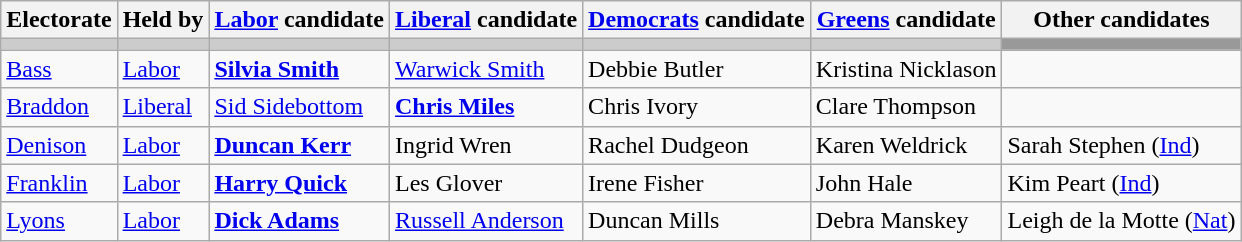<table class="wikitable">
<tr>
<th>Electorate</th>
<th>Held by</th>
<th><a href='#'>Labor</a> candidate</th>
<th><a href='#'>Liberal</a> candidate</th>
<th><a href='#'>Democrats</a> candidate</th>
<th><a href='#'>Greens</a> candidate</th>
<th>Other candidates</th>
</tr>
<tr bgcolor="#cccccc">
<td></td>
<td></td>
<td></td>
<td></td>
<td></td>
<td></td>
<td bgcolor="#999999"></td>
</tr>
<tr>
<td><a href='#'>Bass</a></td>
<td><a href='#'>Labor</a></td>
<td><strong><a href='#'>Silvia Smith</a></strong></td>
<td><a href='#'>Warwick Smith</a></td>
<td>Debbie Butler</td>
<td>Kristina Nicklason</td>
<td></td>
</tr>
<tr>
<td><a href='#'>Braddon</a></td>
<td><a href='#'>Liberal</a></td>
<td><a href='#'>Sid Sidebottom</a></td>
<td><strong><a href='#'>Chris Miles</a></strong></td>
<td>Chris Ivory</td>
<td>Clare Thompson</td>
<td></td>
</tr>
<tr>
<td><a href='#'>Denison</a></td>
<td><a href='#'>Labor</a></td>
<td><strong><a href='#'>Duncan Kerr</a></strong></td>
<td>Ingrid Wren</td>
<td>Rachel Dudgeon</td>
<td>Karen Weldrick</td>
<td>Sarah Stephen (<a href='#'>Ind</a>)</td>
</tr>
<tr>
<td><a href='#'>Franklin</a></td>
<td><a href='#'>Labor</a></td>
<td><strong><a href='#'>Harry Quick</a></strong></td>
<td>Les Glover</td>
<td>Irene Fisher</td>
<td>John Hale</td>
<td>Kim Peart (<a href='#'>Ind</a>)</td>
</tr>
<tr>
<td><a href='#'>Lyons</a></td>
<td><a href='#'>Labor</a></td>
<td><strong><a href='#'>Dick Adams</a></strong></td>
<td><a href='#'>Russell Anderson</a></td>
<td>Duncan Mills</td>
<td>Debra Manskey</td>
<td>Leigh de la Motte (<a href='#'>Nat</a>)</td>
</tr>
</table>
